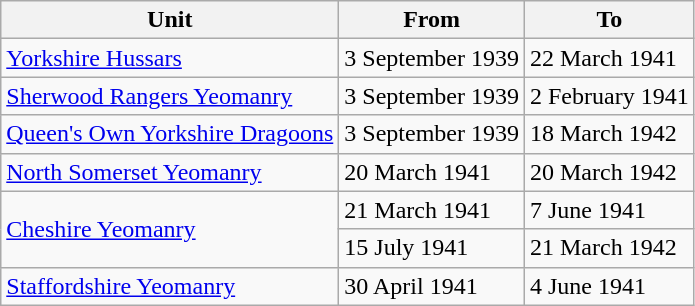<table class="wikitable">
<tr>
<th>Unit</th>
<th>From</th>
<th>To</th>
</tr>
<tr>
<td><a href='#'>Yorkshire Hussars</a></td>
<td>3 September 1939</td>
<td>22 March 1941</td>
</tr>
<tr>
<td><a href='#'>Sherwood Rangers Yeomanry</a></td>
<td>3 September 1939</td>
<td>2 February 1941</td>
</tr>
<tr>
<td><a href='#'>Queen's Own Yorkshire Dragoons</a></td>
<td>3 September 1939</td>
<td>18 March 1942</td>
</tr>
<tr>
<td><a href='#'>North Somerset Yeomanry</a></td>
<td>20 March 1941</td>
<td>20 March 1942</td>
</tr>
<tr>
<td rowspan=2><a href='#'>Cheshire Yeomanry</a></td>
<td>21 March 1941</td>
<td>7 June 1941</td>
</tr>
<tr>
<td>15 July 1941</td>
<td>21 March 1942</td>
</tr>
<tr>
<td><a href='#'>Staffordshire Yeomanry</a></td>
<td>30 April 1941</td>
<td>4 June 1941</td>
</tr>
</table>
